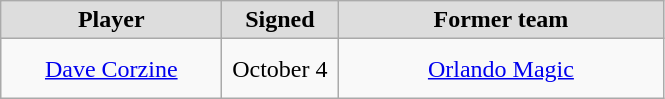<table class="wikitable" style="text-align: center">
<tr align="center" bgcolor="#dddddd">
<td style="width:140px"><strong>Player</strong></td>
<td style="width:70px"><strong>Signed</strong></td>
<td style="width:210px"><strong>Former team</strong></td>
</tr>
<tr style="height:40px">
<td><a href='#'>Dave Corzine</a></td>
<td>October 4</td>
<td><a href='#'>Orlando Magic</a></td>
</tr>
</table>
